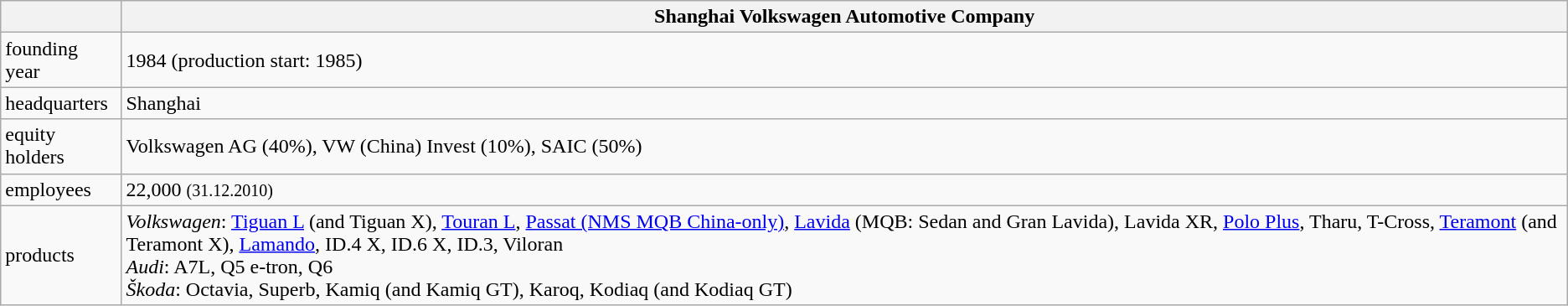<table class="wikitable">
<tr>
<th></th>
<th><strong>Shanghai Volkswagen Automotive Company</strong></th>
</tr>
<tr>
<td>founding year</td>
<td>1984 (production start: 1985)</td>
</tr>
<tr>
<td>headquarters</td>
<td>Shanghai</td>
</tr>
<tr>
<td>equity holders</td>
<td>Volkswagen AG (40%), VW (China) Invest (10%), SAIC (50%)</td>
</tr>
<tr>
<td>employees</td>
<td>22,000 <small>(31.12.2010)</small></td>
</tr>
<tr>
<td>products</td>
<td><em>Volkswagen</em>: <a href='#'>Tiguan L</a> (and Tiguan X), <a href='#'>Touran L</a>, <a href='#'>Passat (NMS MQB China-only)</a>, <a href='#'>Lavida</a> (MQB: Sedan and Gran Lavida), Lavida XR, <a href='#'>Polo Plus</a>,  Tharu, T-Cross, <a href='#'>Teramont</a> (and Teramont X), <a href='#'>Lamando</a>, ID.4 X, ID.6 X, ID.3, Viloran  <br><em>Audi</em>: A7L, Q5 e-tron, Q6 <br><em>Škoda</em>: Octavia, Superb, Kamiq (and Kamiq GT), Karoq, Kodiaq (and Kodiaq GT) </td>
</tr>
</table>
